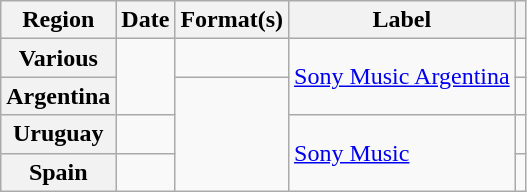<table class="wikitable plainrowheaders">
<tr>
<th scope="col">Region</th>
<th scope="col">Date</th>
<th scope="col">Format(s)</th>
<th scope="col">Label</th>
<th scope="col"></th>
</tr>
<tr>
<th scope="row">Various</th>
<td rowspan="2"></td>
<td></td>
<td rowspan="2"><a href='#'>Sony Music Argentina</a></td>
<td style="text-align:center;"></td>
</tr>
<tr>
<th scope="row">Argentina</th>
<td rowspan="3"></td>
<td style="text-align:center;"></td>
</tr>
<tr>
<th scope="row">Uruguay</th>
<td></td>
<td rowspan="2"><a href='#'>Sony Music</a></td>
<td style="text-align:center;"></td>
</tr>
<tr>
<th scope="row">Spain</th>
<td></td>
<td style="text-align:center;"></td>
</tr>
</table>
